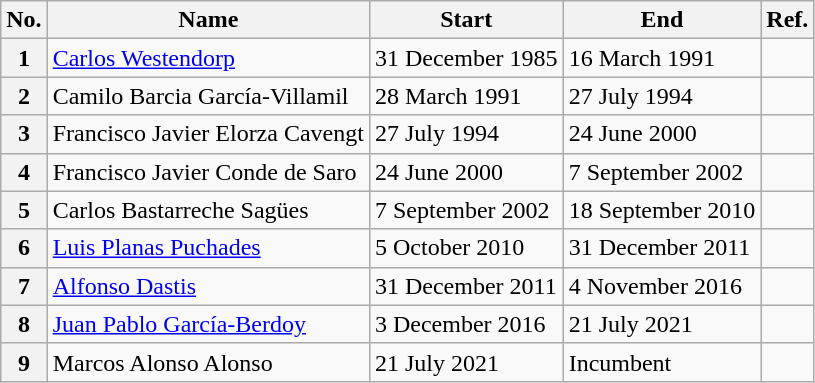<table class="wikitable">
<tr>
<th>No.</th>
<th>Name</th>
<th>Start</th>
<th>End</th>
<th>Ref.</th>
</tr>
<tr>
<th>1</th>
<td><a href='#'>Carlos Westendorp</a></td>
<td>31 December 1985</td>
<td>16 March 1991</td>
<td></td>
</tr>
<tr>
<th>2</th>
<td>Camilo Barcia García-Villamil</td>
<td>28 March 1991</td>
<td>27 July 1994</td>
<td></td>
</tr>
<tr>
<th>3</th>
<td>Francisco Javier Elorza Cavengt</td>
<td>27 July 1994</td>
<td>24 June 2000</td>
<td></td>
</tr>
<tr>
<th>4</th>
<td>Francisco Javier Conde de Saro</td>
<td>24 June 2000</td>
<td>7 September 2002</td>
<td></td>
</tr>
<tr>
<th>5</th>
<td>Carlos Bastarreche Sagües</td>
<td>7 September 2002</td>
<td>18 September 2010</td>
<td></td>
</tr>
<tr>
<th>6</th>
<td><a href='#'>Luis Planas Puchades</a></td>
<td>5 October 2010</td>
<td>31 December 2011</td>
<td></td>
</tr>
<tr>
<th>7</th>
<td><a href='#'>Alfonso Dastis</a></td>
<td>31 December 2011</td>
<td>4 November 2016</td>
<td></td>
</tr>
<tr>
<th>8</th>
<td><a href='#'>Juan Pablo García-Berdoy</a></td>
<td>3 December 2016</td>
<td>21 July 2021</td>
<td></td>
</tr>
<tr>
<th>9</th>
<td>Marcos Alonso Alonso</td>
<td>21 July 2021</td>
<td>Incumbent</td>
<td></td>
</tr>
</table>
